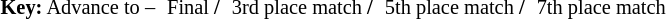<table style="font-size: 85%;">
<tr>
<td height=5></td>
</tr>
<tr>
<td><strong>Key:</strong> Advance to –</td>
<td></td>
<td>Final <strong>/</strong></td>
<td></td>
<td>3rd place match <strong>/</strong></td>
<td></td>
<td>5th place match <strong>/</strong></td>
<td></td>
<td>7th place match</td>
</tr>
</table>
